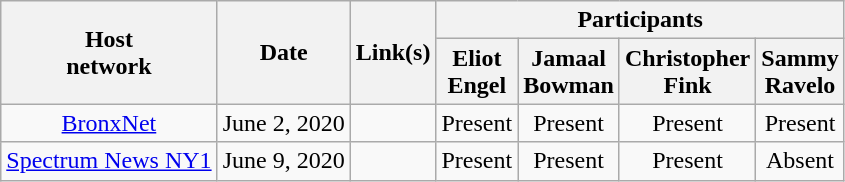<table class="wikitable">
<tr>
<th rowspan="2">Host<br>network</th>
<th rowspan="2">Date</th>
<th rowspan="2">Link(s)</th>
<th colspan="4">Participants</th>
</tr>
<tr>
<th>Eliot<br>Engel</th>
<th>Jamaal<br>Bowman</th>
<th>Christopher<br>Fink</th>
<th>Sammy<br>Ravelo</th>
</tr>
<tr>
<td style="text-align:center"><a href='#'>BronxNet</a></td>
<td style="text-align:center">June 2, 2020</td>
<td style="text-align:center"></td>
<td style="text-align:center">Present</td>
<td style="text-align:center">Present</td>
<td style="text-align:center">Present</td>
<td style="text-align:center">Present</td>
</tr>
<tr>
<td style="text-align:center"><a href='#'>Spectrum News NY1</a></td>
<td style="text-align:center">June 9, 2020</td>
<td style="text-align:center"></td>
<td style="text-align:center">Present</td>
<td style="text-align:center">Present</td>
<td style="text-align:center">Present</td>
<td style="text-align:center">Absent</td>
</tr>
</table>
